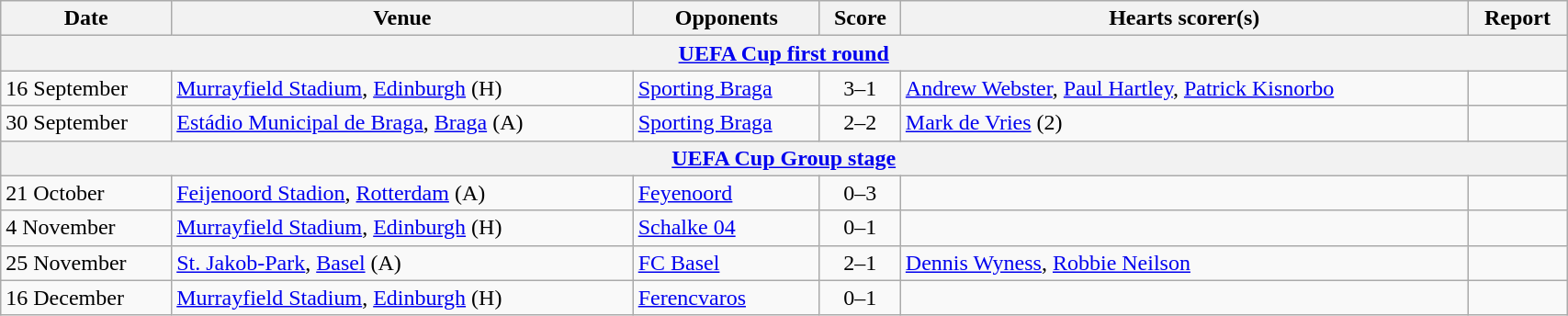<table class="wikitable" width=90%>
<tr>
<th>Date</th>
<th>Venue</th>
<th>Opponents</th>
<th>Score</th>
<th>Hearts scorer(s)</th>
<th>Report</th>
</tr>
<tr>
<th colspan=7><a href='#'>UEFA Cup first round</a></th>
</tr>
<tr>
<td>16 September</td>
<td><a href='#'>Murrayfield Stadium</a>, <a href='#'>Edinburgh</a> (H)</td>
<td> <a href='#'>Sporting Braga</a></td>
<td align=center>3–1</td>
<td><a href='#'>Andrew Webster</a>, <a href='#'>Paul Hartley</a>, <a href='#'>Patrick Kisnorbo</a></td>
<td></td>
</tr>
<tr>
<td>30 September</td>
<td><a href='#'>Estádio Municipal de Braga</a>, <a href='#'>Braga</a> (A)</td>
<td> <a href='#'>Sporting Braga</a></td>
<td align=center>2–2</td>
<td><a href='#'>Mark de Vries</a> (2)</td>
<td></td>
</tr>
<tr>
<th colspan=7><a href='#'>UEFA Cup Group stage</a></th>
</tr>
<tr>
<td>21 October</td>
<td><a href='#'>Feijenoord Stadion</a>, <a href='#'>Rotterdam</a> (A)</td>
<td> <a href='#'>Feyenoord</a></td>
<td align=center>0–3</td>
<td></td>
<td></td>
</tr>
<tr>
<td>4 November</td>
<td><a href='#'>Murrayfield Stadium</a>, <a href='#'>Edinburgh</a> (H)</td>
<td> <a href='#'>Schalke 04</a></td>
<td align=center>0–1</td>
<td></td>
<td></td>
</tr>
<tr>
<td>25 November</td>
<td><a href='#'>St. Jakob-Park</a>, <a href='#'>Basel</a> (A)</td>
<td> <a href='#'>FC Basel</a></td>
<td align=center>2–1</td>
<td><a href='#'>Dennis Wyness</a>, <a href='#'>Robbie Neilson</a></td>
<td></td>
</tr>
<tr>
<td>16 December</td>
<td><a href='#'>Murrayfield Stadium</a>, <a href='#'>Edinburgh</a> (H)</td>
<td> <a href='#'>Ferencvaros</a></td>
<td align=center>0–1</td>
<td></td>
<td></td>
</tr>
</table>
